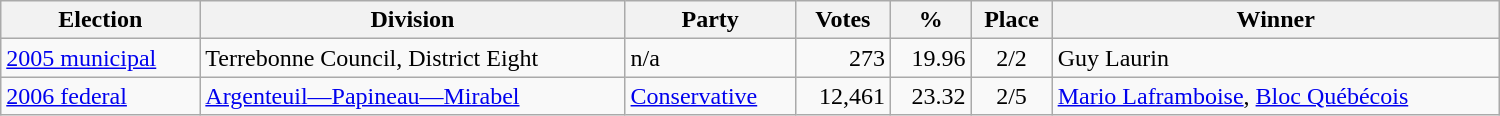<table class="wikitable" width="1000">
<tr>
<th align="left">Election</th>
<th align="left">Division</th>
<th align="left">Party</th>
<th align="right">Votes</th>
<th align="right">%</th>
<th align="center">Place</th>
<th align="center">Winner</th>
</tr>
<tr>
<td align="left"><a href='#'>2005 municipal</a></td>
<td align="left">Terrebonne Council, District Eight</td>
<td align="left">n/a</td>
<td align="right">273</td>
<td align="right">19.96</td>
<td align="center">2/2</td>
<td align="left">Guy Laurin</td>
</tr>
<tr>
<td align="left"><a href='#'>2006 federal</a></td>
<td align="left"><a href='#'>Argenteuil—Papineau—Mirabel</a></td>
<td align="left"><a href='#'>Conservative</a></td>
<td align="right">12,461</td>
<td align="right">23.32</td>
<td align="center">2/5</td>
<td align="left"><a href='#'>Mario Laframboise</a>, <a href='#'>Bloc Québécois</a></td>
</tr>
</table>
